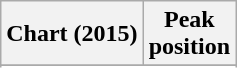<table class="wikitable sortable plainrowheaders" style="text-align:center">
<tr>
<th scope="col">Chart (2015)</th>
<th scope="col">Peak<br>position</th>
</tr>
<tr>
</tr>
<tr>
</tr>
<tr>
</tr>
<tr>
</tr>
<tr>
</tr>
<tr>
</tr>
</table>
